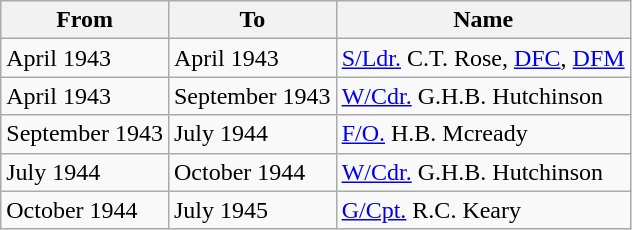<table class="wikitable">
<tr>
<th>From</th>
<th>To</th>
<th>Name</th>
</tr>
<tr>
<td>April 1943</td>
<td>April 1943</td>
<td><a href='#'>S/Ldr.</a> C.T. Rose, <a href='#'>DFC</a>, <a href='#'>DFM</a></td>
</tr>
<tr>
<td>April 1943</td>
<td>September 1943</td>
<td><a href='#'>W/Cdr.</a> G.H.B. Hutchinson</td>
</tr>
<tr>
<td>September 1943</td>
<td>July 1944</td>
<td><a href='#'>F/O.</a> H.B. Mcready</td>
</tr>
<tr>
<td>July 1944</td>
<td>October 1944</td>
<td><a href='#'>W/Cdr.</a> G.H.B. Hutchinson</td>
</tr>
<tr>
<td>October 1944</td>
<td>July 1945</td>
<td><a href='#'>G/Cpt.</a> R.C. Keary</td>
</tr>
</table>
